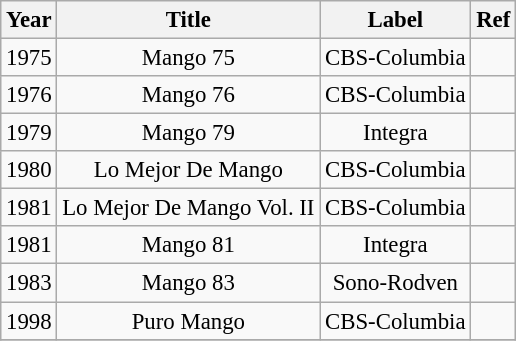<table class="wikitable" style="font-size:95%;">
<tr>
<th>Year</th>
<th>Title</th>
<th>Label</th>
<th>Ref</th>
</tr>
<tr align=center>
<td>1975</td>
<td>Mango 75</td>
<td>CBS-Columbia</td>
<td></td>
</tr>
<tr align=center>
<td>1976</td>
<td>Mango 76</td>
<td>CBS-Columbia</td>
<td></td>
</tr>
<tr align=center>
<td>1979</td>
<td>Mango 79</td>
<td>Integra</td>
<td></td>
</tr>
<tr align=center>
<td>1980</td>
<td>Lo Mejor De Mango</td>
<td>CBS-Columbia</td>
<td></td>
</tr>
<tr align=center>
<td>1981</td>
<td>Lo Mejor De Mango Vol. II</td>
<td>CBS-Columbia</td>
<td></td>
</tr>
<tr align=center>
<td>1981</td>
<td>Mango 81</td>
<td>Integra</td>
<td></td>
</tr>
<tr align=center>
<td>1983</td>
<td>Mango 83</td>
<td>Sono-Rodven</td>
<td></td>
</tr>
<tr align=center>
<td>1998</td>
<td>Puro Mango</td>
<td>CBS-Columbia</td>
<td></td>
</tr>
<tr align=center>
</tr>
</table>
